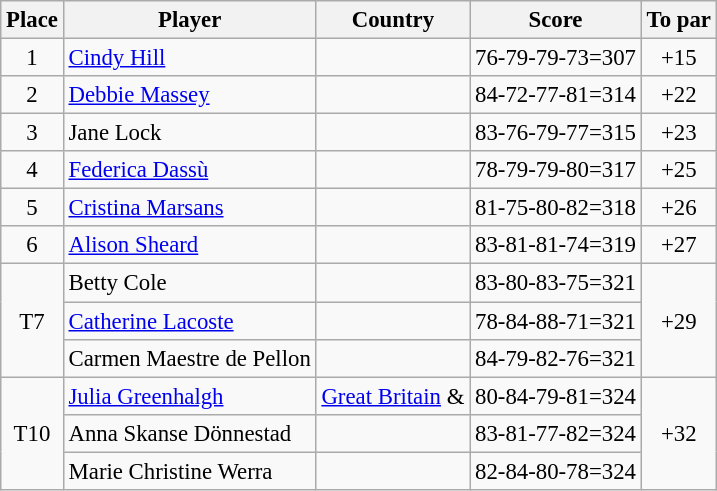<table class="wikitable" style="font-size:95%;">
<tr>
<th>Place</th>
<th>Player</th>
<th>Country</th>
<th>Score</th>
<th>To par</th>
</tr>
<tr>
<td align=center>1</td>
<td><a href='#'>Cindy Hill</a></td>
<td></td>
<td>76-79-79-73=307</td>
<td align=center>+15</td>
</tr>
<tr>
<td align=center>2</td>
<td><a href='#'>Debbie Massey</a></td>
<td></td>
<td>84-72-77-81=314</td>
<td align=center>+22</td>
</tr>
<tr>
<td align=center>3</td>
<td>Jane Lock</td>
<td></td>
<td>83-76-79-77=315</td>
<td align=center>+23</td>
</tr>
<tr>
<td align=center>4</td>
<td><a href='#'>Federica Dassù</a></td>
<td></td>
<td>78-79-79-80=317</td>
<td align=center>+25</td>
</tr>
<tr>
<td align=center>5</td>
<td><a href='#'>Cristina Marsans</a></td>
<td></td>
<td>81-75-80-82=318</td>
<td align=center>+26</td>
</tr>
<tr>
<td align=center>6</td>
<td><a href='#'>Alison Sheard</a></td>
<td></td>
<td>83-81-81-74=319</td>
<td align=center>+27</td>
</tr>
<tr>
<td rowspan=3 align=center>T7</td>
<td>Betty Cole</td>
<td></td>
<td>83-80-83-75=321</td>
<td rowspan=3 align=center>+29</td>
</tr>
<tr>
<td><a href='#'>Catherine Lacoste</a></td>
<td></td>
<td>78-84-88-71=321</td>
</tr>
<tr>
<td>Carmen Maestre de Pellon</td>
<td></td>
<td>84-79-82-76=321</td>
</tr>
<tr>
<td rowspan=3 align=center>T10</td>
<td><a href='#'>Julia Greenhalgh</a></td>
<td> <a href='#'>Great Britain</a> &<br></td>
<td>80-84-79-81=324</td>
<td rowspan=3 align=center>+32</td>
</tr>
<tr>
<td>Anna Skanse Dönnestad</td>
<td></td>
<td>83-81-77-82=324</td>
</tr>
<tr>
<td>Marie Christine Werra</td>
<td></td>
<td>82-84-80-78=324</td>
</tr>
</table>
